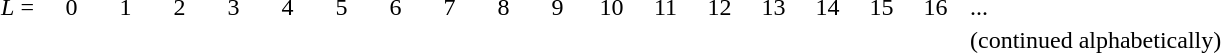<table style="text-align:center; line-height:110%; padding-left: 1em">
<tr>
<td style="width:2em"><em>L</em> =</td>
<td style="width:2em">0</td>
<td style="width:2em">1</td>
<td style="width:2em">2</td>
<td style="width:2em">3</td>
<td style="width:2em">4</td>
<td style="width:2em">5</td>
<td style="width:2em">6</td>
<td style="width:2em">7</td>
<td style="width:2em">8</td>
<td style="width:2em">9</td>
<td style="width:2em">10</td>
<td style="width:2em">11</td>
<td style="width:2em">12</td>
<td style="width:2em">13</td>
<td style="width:2em">14</td>
<td style="width:2em">15</td>
<td style="width:2em">16</td>
<td style="text-align:left; padding-left:0.25em;">...</td>
</tr>
<tr>
<td></td>
<td></td>
<td></td>
<td></td>
<td></td>
<td></td>
<td></td>
<td></td>
<td></td>
<td></td>
<td></td>
<td></td>
<td></td>
<td></td>
<td></td>
<td></td>
<td></td>
<td></td>
<td style="text-align:left; padding-left:0.25em;">(continued alphabetically)</td>
</tr>
</table>
